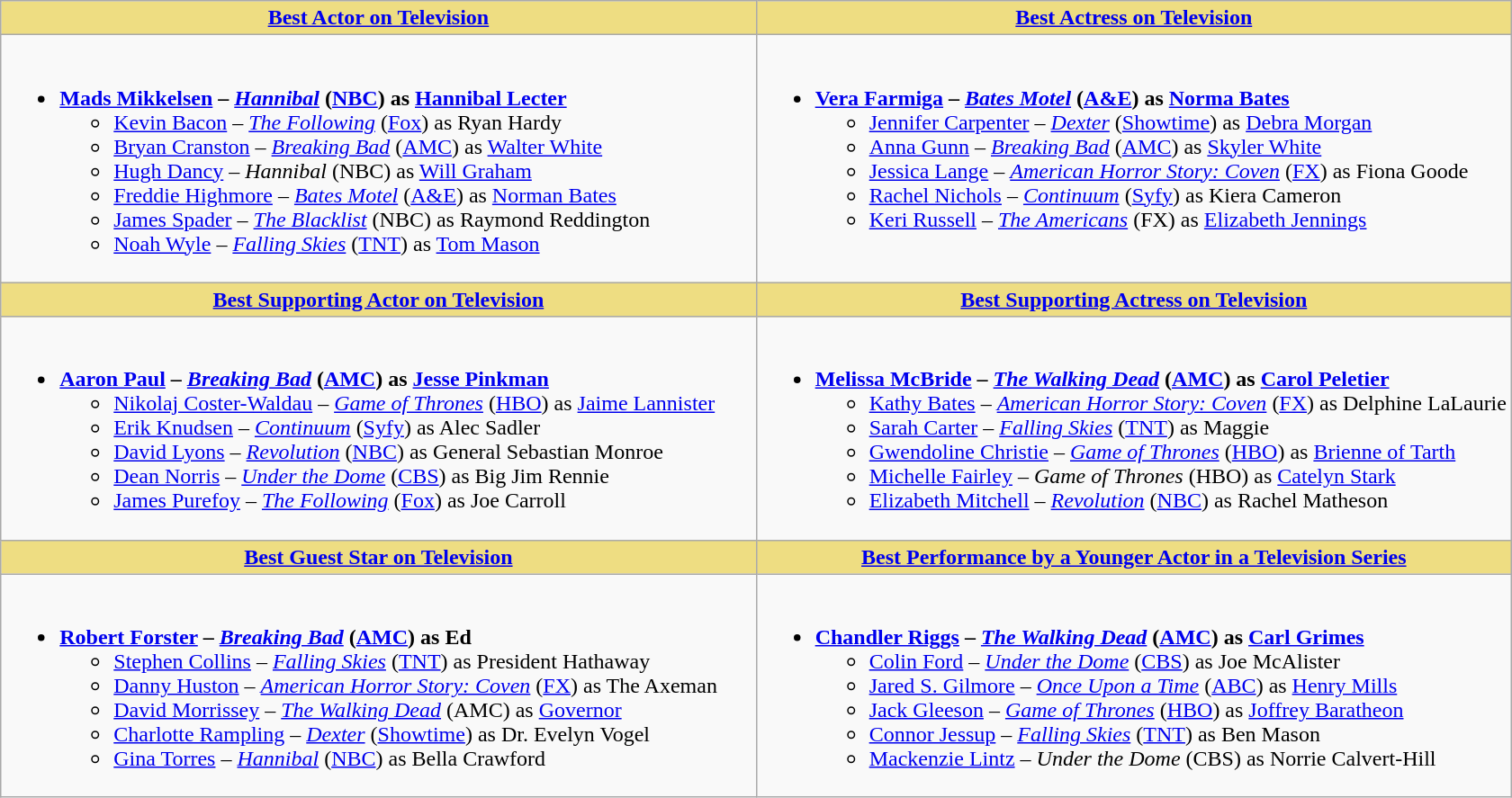<table class=wikitable>
<tr>
<th style="background:#EEDD82; width:50%"><a href='#'>Best Actor on Television</a></th>
<th style="background:#EEDD82; width:50%"><a href='#'>Best Actress on Television</a></th>
</tr>
<tr>
<td valign="top"><br><ul><li><strong><a href='#'>Mads Mikkelsen</a> – <em><a href='#'>Hannibal</a></em> (<a href='#'>NBC</a>) as <a href='#'>Hannibal Lecter</a></strong><ul><li><a href='#'>Kevin Bacon</a> – <em><a href='#'>The Following</a></em> (<a href='#'>Fox</a>) as Ryan Hardy</li><li><a href='#'>Bryan Cranston</a> – <em><a href='#'>Breaking Bad</a></em> (<a href='#'>AMC</a>) as <a href='#'>Walter White</a></li><li><a href='#'>Hugh Dancy</a> – <em>Hannibal</em> (NBC) as <a href='#'>Will Graham</a></li><li><a href='#'>Freddie Highmore</a> – <em><a href='#'>Bates Motel</a></em> (<a href='#'>A&E</a>) as <a href='#'>Norman Bates</a></li><li><a href='#'>James Spader</a> – <em><a href='#'>The Blacklist</a></em> (NBC) as Raymond Reddington</li><li><a href='#'>Noah Wyle</a> – <em><a href='#'>Falling Skies</a></em> (<a href='#'>TNT</a>) as <a href='#'>Tom Mason</a></li></ul></li></ul></td>
<td valign="top"><br><ul><li><strong><a href='#'>Vera Farmiga</a> – <em><a href='#'>Bates Motel</a></em> (<a href='#'>A&E</a>) as <a href='#'>Norma Bates</a></strong><ul><li><a href='#'>Jennifer Carpenter</a> – <em><a href='#'>Dexter</a></em> (<a href='#'>Showtime</a>) as <a href='#'>Debra Morgan</a></li><li><a href='#'>Anna Gunn</a> – <em><a href='#'>Breaking Bad</a></em> (<a href='#'>AMC</a>) as <a href='#'>Skyler White</a></li><li><a href='#'>Jessica Lange</a> – <em><a href='#'>American Horror Story: Coven</a></em> (<a href='#'>FX</a>) as Fiona Goode</li><li><a href='#'>Rachel Nichols</a> – <em><a href='#'>Continuum</a></em> (<a href='#'>Syfy</a>) as Kiera Cameron</li><li><a href='#'>Keri Russell</a> – <em><a href='#'>The Americans</a></em> (FX) as <a href='#'>Elizabeth Jennings</a></li></ul></li></ul></td>
</tr>
<tr>
<th style="background:#EEDD82; width:50%"><a href='#'>Best Supporting Actor on Television</a></th>
<th style="background:#EEDD82; width:50%"><a href='#'>Best Supporting Actress on Television</a></th>
</tr>
<tr>
<td valign="top"><br><ul><li><strong><a href='#'>Aaron Paul</a> – <em><a href='#'>Breaking Bad</a></em> (<a href='#'>AMC</a>) as <a href='#'>Jesse Pinkman</a></strong><ul><li><a href='#'>Nikolaj Coster-Waldau</a> – <em><a href='#'>Game of Thrones</a></em> (<a href='#'>HBO</a>) as <a href='#'>Jaime Lannister</a></li><li><a href='#'>Erik Knudsen</a> – <em><a href='#'>Continuum</a></em> (<a href='#'>Syfy</a>) as Alec Sadler</li><li><a href='#'>David Lyons</a> – <em><a href='#'>Revolution</a></em> (<a href='#'>NBC</a>) as General Sebastian Monroe</li><li><a href='#'>Dean Norris</a> – <em><a href='#'>Under the Dome</a></em> (<a href='#'>CBS</a>) as Big Jim Rennie</li><li><a href='#'>James Purefoy</a> – <em><a href='#'>The Following</a></em> (<a href='#'>Fox</a>) as Joe Carroll</li></ul></li></ul></td>
<td valign="top"><br><ul><li><strong><a href='#'>Melissa McBride</a> – <em><a href='#'>The Walking Dead</a></em> (<a href='#'>AMC</a>) as <a href='#'>Carol Peletier</a></strong><ul><li><a href='#'>Kathy Bates</a> – <em><a href='#'>American Horror Story: Coven</a></em> (<a href='#'>FX</a>) as Delphine LaLaurie</li><li><a href='#'>Sarah Carter</a> – <em><a href='#'>Falling Skies</a></em> (<a href='#'>TNT</a>) as Maggie</li><li><a href='#'>Gwendoline Christie</a> – <em><a href='#'>Game of Thrones</a></em> (<a href='#'>HBO</a>) as <a href='#'>Brienne of Tarth</a></li><li><a href='#'>Michelle Fairley</a> – <em>Game of Thrones</em> (HBO) as <a href='#'>Catelyn Stark</a></li><li><a href='#'>Elizabeth Mitchell</a> – <em><a href='#'>Revolution</a></em> (<a href='#'>NBC</a>) as Rachel Matheson</li></ul></li></ul></td>
</tr>
<tr>
<th style="background:#EEDD82; width:50%"><a href='#'>Best Guest Star on Television</a></th>
<th style="background:#EEDD82; width:50%"><a href='#'>Best Performance by a Younger Actor in a Television Series</a></th>
</tr>
<tr>
<td valign="top"><br><ul><li><strong><a href='#'>Robert Forster</a> – <em><a href='#'>Breaking Bad</a></em> (<a href='#'>AMC</a>) as Ed</strong><ul><li><a href='#'>Stephen Collins</a> – <em><a href='#'>Falling Skies</a></em> (<a href='#'>TNT</a>) as President Hathaway</li><li><a href='#'>Danny Huston</a> – <em><a href='#'>American Horror Story: Coven</a></em> (<a href='#'>FX</a>) as The Axeman</li><li><a href='#'>David Morrissey</a> – <em><a href='#'>The Walking Dead</a></em> (AMC) as <a href='#'>Governor</a></li><li><a href='#'>Charlotte Rampling</a> – <em><a href='#'>Dexter</a></em> (<a href='#'>Showtime</a>) as Dr. Evelyn Vogel</li><li><a href='#'>Gina Torres</a> – <em><a href='#'>Hannibal</a></em> (<a href='#'>NBC</a>) as Bella Crawford</li></ul></li></ul></td>
<td valign="top"><br><ul><li><strong><a href='#'>Chandler Riggs</a> – <em><a href='#'>The Walking Dead</a></em> (<a href='#'>AMC</a>) as <a href='#'>Carl Grimes</a></strong><ul><li><a href='#'>Colin Ford</a> – <em><a href='#'>Under the Dome</a></em> (<a href='#'>CBS</a>) as Joe McAlister</li><li><a href='#'>Jared S. Gilmore</a> – <em><a href='#'>Once Upon a Time</a></em> (<a href='#'>ABC</a>) as <a href='#'>Henry Mills</a></li><li><a href='#'>Jack Gleeson</a> – <em><a href='#'>Game of Thrones</a></em> (<a href='#'>HBO</a>) as <a href='#'>Joffrey Baratheon</a></li><li><a href='#'>Connor Jessup</a> – <em><a href='#'>Falling Skies</a></em> (<a href='#'>TNT</a>) as Ben Mason</li><li><a href='#'>Mackenzie Lintz</a> – <em>Under the Dome</em> (CBS) as Norrie Calvert-Hill</li></ul></li></ul></td>
</tr>
</table>
